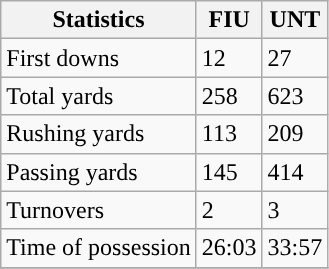<table class="wikitable">
<tr>
<th>Statistics</th>
<th>FIU</th>
<th>UNT</th>
</tr>
<tr>
<td>First downs</td>
<td>12</td>
<td>27</td>
</tr>
<tr>
<td>Total yards</td>
<td>258</td>
<td>623</td>
</tr>
<tr>
<td>Rushing yards</td>
<td>113</td>
<td>209</td>
</tr>
<tr>
<td>Passing yards</td>
<td>145</td>
<td>414</td>
</tr>
<tr>
<td>Turnovers</td>
<td>2</td>
<td>3</td>
</tr>
<tr>
<td>Time of possession</td>
<td>26:03</td>
<td>33:57</td>
</tr>
<tr>
</tr>
</table>
